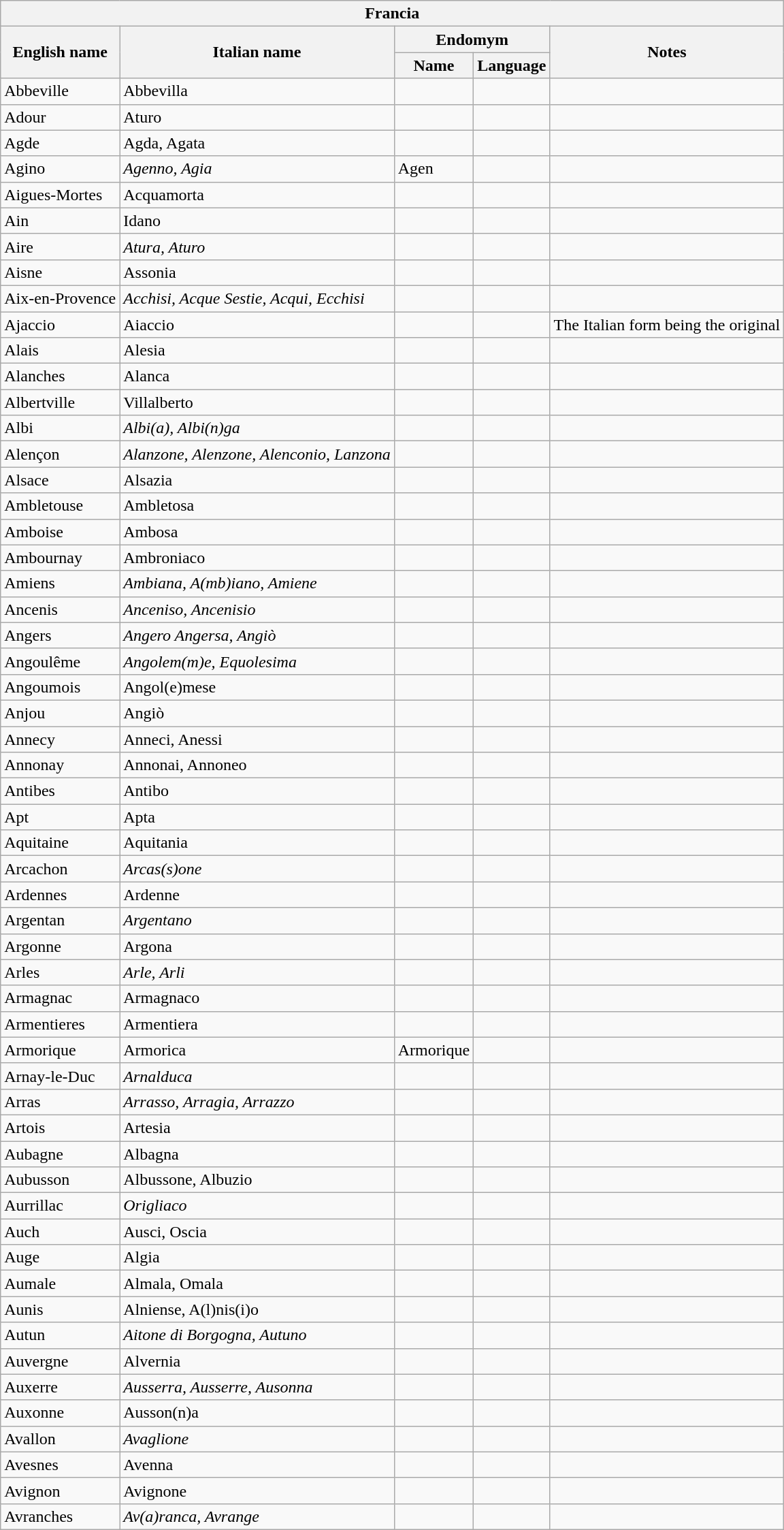<table class="wikitable sortable">
<tr>
<th colspan="5"> Francia</th>
</tr>
<tr>
<th rowspan="2">English name</th>
<th rowspan="2">Italian name</th>
<th colspan="2">Endomym</th>
<th rowspan="2">Notes</th>
</tr>
<tr>
<th>Name</th>
<th>Language</th>
</tr>
<tr>
<td>Abbeville</td>
<td>Abbevilla</td>
<td></td>
<td></td>
<td></td>
</tr>
<tr>
<td>Adour</td>
<td>Aturo</td>
<td></td>
<td></td>
<td></td>
</tr>
<tr>
<td>Agde</td>
<td>Agda, Agata</td>
<td></td>
<td></td>
<td></td>
</tr>
<tr>
<td>Agino</td>
<td><em>Agenno, Agia</em></td>
<td>Agen</td>
<td></td>
<td></td>
</tr>
<tr>
<td>Aigues-Mortes</td>
<td>Acquamorta</td>
<td></td>
<td></td>
<td></td>
</tr>
<tr>
<td>Ain</td>
<td>Idano</td>
<td></td>
<td></td>
<td></td>
</tr>
<tr>
<td>Aire</td>
<td><em>Atura, Aturo</em></td>
<td></td>
<td></td>
<td></td>
</tr>
<tr>
<td>Aisne</td>
<td>Assonia</td>
<td></td>
<td></td>
<td></td>
</tr>
<tr>
<td>Aix-en-Provence</td>
<td><em>Acchisi, Acque Sestie, Acqui, Ecchisi</em></td>
<td></td>
<td></td>
<td></td>
</tr>
<tr>
<td>Ajaccio</td>
<td>Aiaccio</td>
<td></td>
<td></td>
<td>The Italian form being the original</td>
</tr>
<tr>
<td>Alais</td>
<td>Alesia</td>
<td></td>
<td></td>
<td></td>
</tr>
<tr>
<td>Alanches</td>
<td>Alanca</td>
<td></td>
<td></td>
<td></td>
</tr>
<tr>
<td>Albertville</td>
<td>Villalberto</td>
<td></td>
<td></td>
<td></td>
</tr>
<tr>
<td>Albi</td>
<td><em>Albi(a), Albi(n)ga</em></td>
<td></td>
<td></td>
<td></td>
</tr>
<tr>
<td>Alençon</td>
<td><em>Alanzone, Alenzone, Alenconio, Lanzona</em></td>
<td></td>
<td></td>
<td></td>
</tr>
<tr>
<td>Alsace</td>
<td>Alsazia</td>
<td></td>
<td></td>
<td></td>
</tr>
<tr>
<td>Ambletouse</td>
<td>Ambletosa</td>
<td></td>
<td></td>
<td></td>
</tr>
<tr>
<td>Amboise</td>
<td>Ambosa</td>
<td></td>
<td></td>
<td></td>
</tr>
<tr>
<td>Ambournay</td>
<td>Ambroniaco</td>
<td></td>
<td></td>
<td></td>
</tr>
<tr>
<td>Amiens</td>
<td><em>Ambiana, A(mb)iano, Amiene</em></td>
<td></td>
<td></td>
<td></td>
</tr>
<tr>
<td>Ancenis</td>
<td><em>Anceniso, Ancenisio</em></td>
<td></td>
<td></td>
<td></td>
</tr>
<tr>
<td>Angers</td>
<td><em>Angero Angersa, Angiò</em></td>
<td></td>
<td></td>
<td></td>
</tr>
<tr>
<td>Angoulême</td>
<td><em>Angolem(m)e, Equolesima</em></td>
<td></td>
<td></td>
<td></td>
</tr>
<tr>
<td>Angoumois</td>
<td>Angol(e)mese</td>
<td></td>
<td></td>
<td></td>
</tr>
<tr>
<td>Anjou</td>
<td>Angiò</td>
<td></td>
<td></td>
<td></td>
</tr>
<tr>
<td>Annecy</td>
<td>Anneci, Anessi</td>
<td></td>
<td></td>
<td></td>
</tr>
<tr>
<td>Annonay</td>
<td>Annonai, Annoneo</td>
<td></td>
<td></td>
<td></td>
</tr>
<tr>
<td>Antibes</td>
<td>Antibo</td>
<td></td>
<td></td>
<td></td>
</tr>
<tr>
<td>Apt</td>
<td>Apta</td>
<td></td>
<td></td>
<td></td>
</tr>
<tr>
<td>Aquitaine</td>
<td>Aquitania</td>
<td></td>
<td></td>
<td></td>
</tr>
<tr>
<td>Arcachon</td>
<td><em>Arcas(s)one</em></td>
<td></td>
<td></td>
<td></td>
</tr>
<tr>
<td>Ardennes</td>
<td>Ardenne</td>
<td></td>
<td></td>
<td></td>
</tr>
<tr>
<td>Argentan</td>
<td><em>Argentano</em></td>
<td></td>
<td></td>
<td></td>
</tr>
<tr>
<td>Argonne</td>
<td>Argona</td>
<td></td>
<td></td>
<td></td>
</tr>
<tr>
<td>Arles</td>
<td><em>Arle, Arli</em></td>
<td></td>
<td></td>
<td></td>
</tr>
<tr>
<td>Armagnac</td>
<td>Armagnaco</td>
<td></td>
<td></td>
<td></td>
</tr>
<tr>
<td>Armentieres</td>
<td>Armentiera</td>
<td></td>
<td></td>
<td></td>
</tr>
<tr>
<td>Armorique</td>
<td>Armorica</td>
<td>Armorique</td>
<td></td>
<td></td>
</tr>
<tr>
<td>Arnay-le-Duc</td>
<td><em>Arnalduca</em></td>
<td></td>
<td></td>
<td></td>
</tr>
<tr>
<td>Arras</td>
<td><em>Arrasso, Arragia, Arrazzo</em></td>
<td></td>
<td></td>
<td></td>
</tr>
<tr>
<td>Artois</td>
<td>Artesia</td>
<td></td>
<td></td>
<td></td>
</tr>
<tr>
<td>Aubagne</td>
<td>Albagna</td>
<td></td>
<td></td>
<td></td>
</tr>
<tr>
<td>Aubusson</td>
<td>Albussone, Albuzio</td>
<td></td>
<td></td>
<td></td>
</tr>
<tr>
<td>Aurrillac</td>
<td><em>Origliaco</em></td>
<td></td>
<td></td>
<td></td>
</tr>
<tr>
<td>Auch</td>
<td>Ausci, Oscia</td>
<td></td>
<td></td>
<td></td>
</tr>
<tr>
<td>Auge</td>
<td>Algia</td>
<td></td>
<td></td>
<td></td>
</tr>
<tr>
<td>Aumale</td>
<td>Almala, Omala</td>
<td></td>
<td></td>
<td></td>
</tr>
<tr>
<td>Aunis</td>
<td>Alniense, A(l)nis(i)o</td>
<td></td>
<td></td>
<td></td>
</tr>
<tr>
<td>Autun</td>
<td><em>Aitone di Borgogna, Autuno</em></td>
<td></td>
<td></td>
<td></td>
</tr>
<tr>
<td>Auvergne</td>
<td>Alvernia</td>
<td></td>
<td></td>
<td></td>
</tr>
<tr>
<td>Auxerre</td>
<td><em>Ausserra, Ausserre, Ausonna</em></td>
<td></td>
<td></td>
<td></td>
</tr>
<tr>
<td>Auxonne</td>
<td>Ausson(n)a</td>
<td></td>
<td></td>
<td></td>
</tr>
<tr>
<td>Avallon</td>
<td><em>Avaglione</em></td>
<td></td>
<td></td>
<td></td>
</tr>
<tr>
<td>Avesnes</td>
<td>Avenna</td>
<td></td>
<td></td>
<td></td>
</tr>
<tr>
<td>Avignon</td>
<td>Avignone</td>
<td></td>
<td></td>
<td></td>
</tr>
<tr>
<td>Avranches</td>
<td><em>Av(a)ranca, Avrange</em></td>
<td></td>
<td></td>
<td></td>
</tr>
</table>
